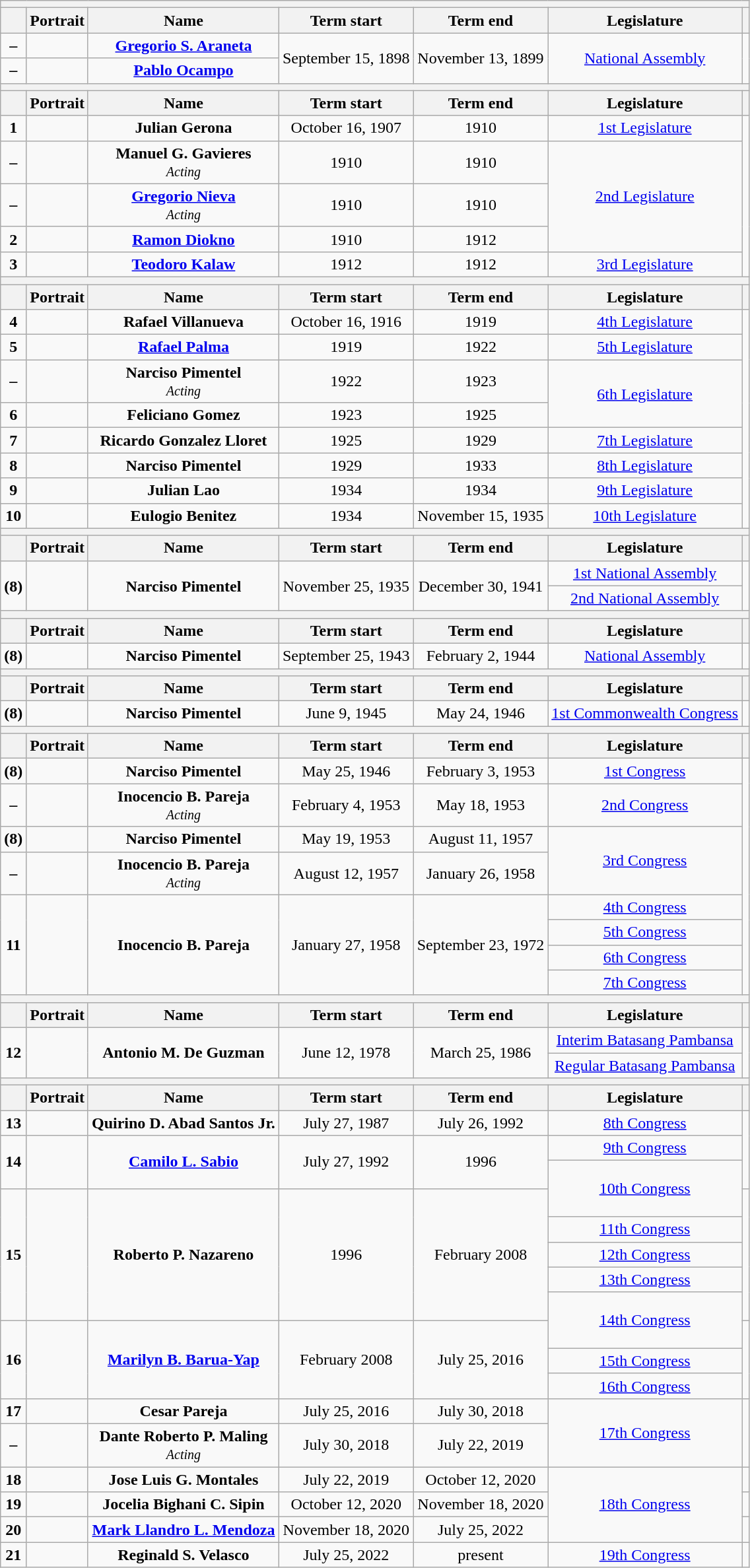<table class="wikitable" style="text-align:center; border:1px #aaf solid;">
<tr>
<th colspan="7"></th>
</tr>
<tr>
<th></th>
<th>Portrait</th>
<th>Name</th>
<th>Term start</th>
<th>Term end</th>
<th>Legislature</th>
<th></th>
</tr>
<tr>
<td><strong>–</strong></td>
<td></td>
<td><strong><a href='#'>Gregorio S. Araneta</a></strong></td>
<td rowspan="2">September 15, 1898</td>
<td rowspan="2">November 13, 1899</td>
<td rowspan="2"><a href='#'>National Assembly</a></td>
<td rowspan="2"></td>
</tr>
<tr>
<td><strong>–</strong></td>
<td></td>
<td><a href='#'><strong>Pablo Ocampo</strong></a></td>
</tr>
<tr>
<th colspan="7"></th>
</tr>
<tr>
<th></th>
<th>Portrait</th>
<th>Name</th>
<th>Term start</th>
<th>Term end</th>
<th>Legislature</th>
<th></th>
</tr>
<tr>
<td><strong>1</strong></td>
<td></td>
<td><strong>Julian Gerona</strong></td>
<td>October 16, 1907</td>
<td>1910</td>
<td><a href='#'>1st Legislature</a></td>
<td rowspan="5"></td>
</tr>
<tr>
<td><strong>–</strong></td>
<td></td>
<td><strong>Manuel G. Gavieres</strong><br><small><em>Acting</em></small></td>
<td>1910</td>
<td>1910</td>
<td rowspan="3"><a href='#'>2nd Legislature</a></td>
</tr>
<tr>
<td><strong>–</strong></td>
<td></td>
<td><a href='#'><strong>Gregorio Nieva</strong></a><br><small><em>Acting</em></small></td>
<td>1910</td>
<td>1910</td>
</tr>
<tr>
<td><strong>2</strong></td>
<td></td>
<td><a href='#'><strong>Ramon Diokno</strong></a></td>
<td>1910</td>
<td>1912</td>
</tr>
<tr>
<td><strong>3</strong></td>
<td></td>
<td><a href='#'><strong>Teodoro Kalaw</strong></a></td>
<td>1912</td>
<td>1912</td>
<td><a href='#'>3rd Legislature</a></td>
</tr>
<tr>
<th colspan="7"></th>
</tr>
<tr>
<th></th>
<th>Portrait</th>
<th>Name</th>
<th>Term start</th>
<th>Term end</th>
<th>Legislature</th>
<th></th>
</tr>
<tr>
<td><strong>4</strong></td>
<td></td>
<td><strong>Rafael Villanueva</strong></td>
<td>October 16, 1916</td>
<td>1919</td>
<td><a href='#'>4th Legislature</a></td>
<td rowspan="11"></td>
</tr>
<tr>
<td><strong>5</strong></td>
<td></td>
<td><a href='#'><strong>Rafael Palma</strong></a></td>
<td>1919</td>
<td>1922</td>
<td><a href='#'>5th Legislature</a></td>
</tr>
<tr>
<td><strong>–</strong></td>
<td></td>
<td><strong>Narciso Pimentel</strong><br><small><em>Acting</em></small></td>
<td>1922</td>
<td>1923</td>
<td rowspan="2"><a href='#'>6th Legislature</a></td>
</tr>
<tr>
<td><strong>6</strong></td>
<td></td>
<td><strong>Feliciano Gomez</strong></td>
<td>1923</td>
<td>1925</td>
</tr>
<tr>
<td rowspan="2"><strong>7</strong></td>
<td rowspan="2"></td>
<td rowspan="2"><strong>Ricardo Gonzalez Lloret</strong></td>
<td rowspan="2">1925</td>
<td rowspan="2">1929</td>
<td><a href='#'>7th Legislature</a></td>
</tr>
<tr>
<td rowspan="2"><a href='#'>8th Legislature</a></td>
</tr>
<tr>
<td rowspan="2"><strong>8</strong></td>
<td rowspan="2"></td>
<td rowspan="2"><strong>Narciso Pimentel</strong></td>
<td rowspan="2">1929</td>
<td rowspan="2">1933</td>
</tr>
<tr>
<td rowspan="3"><a href='#'>9th Legislature</a></td>
</tr>
<tr>
<td><strong>9</strong></td>
<td></td>
<td><strong>Julian Lao</strong></td>
<td>1934</td>
<td>1934</td>
</tr>
<tr>
<td rowspan="2"><strong>10</strong></td>
<td rowspan="2"></td>
<td rowspan="2"><strong>Eulogio Benitez</strong></td>
<td rowspan="2">1934</td>
<td rowspan="2">November 15, 1935</td>
</tr>
<tr>
<td><a href='#'>10th Legislature</a></td>
</tr>
<tr>
<th colspan="7"></th>
</tr>
<tr>
<th></th>
<th>Portrait</th>
<th>Name</th>
<th>Term start</th>
<th>Term end</th>
<th>Legislature</th>
<th></th>
</tr>
<tr>
<td rowspan="2"><strong>(8)</strong></td>
<td rowspan="2"></td>
<td rowspan="2"><strong>Narciso Pimentel</strong></td>
<td rowspan="2">November 25, 1935</td>
<td rowspan="2">December 30, 1941</td>
<td><a href='#'>1st National Assembly</a></td>
<td rowspan="2"></td>
</tr>
<tr>
<td><a href='#'>2nd National Assembly</a></td>
</tr>
<tr>
<th colspan="7"></th>
</tr>
<tr>
<th></th>
<th>Portrait</th>
<th>Name</th>
<th>Term start</th>
<th>Term end</th>
<th>Legislature</th>
<th></th>
</tr>
<tr>
<td><strong>(8)</strong></td>
<td></td>
<td><strong>Narciso Pimentel</strong></td>
<td>September 25, 1943</td>
<td>February 2, 1944</td>
<td><a href='#'>National Assembly</a></td>
<td></td>
</tr>
<tr>
<th colspan="7"></th>
</tr>
<tr>
<th></th>
<th>Portrait</th>
<th>Name</th>
<th>Term start</th>
<th>Term end</th>
<th>Legislature</th>
<th></th>
</tr>
<tr>
<td><strong>(8)</strong></td>
<td></td>
<td><strong>Narciso Pimentel</strong></td>
<td>June 9, 1945</td>
<td>May 24, 1946</td>
<td><a href='#'>1st Commonwealth Congress</a></td>
<td></td>
</tr>
<tr>
<th colspan="7"></th>
</tr>
<tr>
<th></th>
<th>Portrait</th>
<th>Name</th>
<th>Term start</th>
<th>Term end</th>
<th>Legislature</th>
<th></th>
</tr>
<tr>
<td rowspan="2"><strong>(8)</strong></td>
<td rowspan="2"></td>
<td rowspan="2"><strong>Narciso Pimentel</strong></td>
<td rowspan="2">May 25, 1946</td>
<td rowspan="2">February 3, 1953</td>
<td><a href='#'>1st Congress</a></td>
<td rowspan="9"></td>
</tr>
<tr>
<td rowspan="2"><a href='#'>2nd Congress</a></td>
</tr>
<tr>
<td><strong>–</strong></td>
<td></td>
<td><strong>Inocencio B. Pareja</strong><br><small><em>Acting</em></small></td>
<td>February 4, 1953</td>
<td>May 18, 1953</td>
</tr>
<tr>
<td><strong>(8)</strong></td>
<td></td>
<td><strong>Narciso Pimentel</strong></td>
<td>May 19, 1953</td>
<td>August 11, 1957</td>
<td rowspan="2"><a href='#'>3rd Congress</a></td>
</tr>
<tr>
<td><strong>–</strong></td>
<td></td>
<td><strong>Inocencio B. Pareja</strong><br><small><em>Acting</em></small></td>
<td>August 12, 1957</td>
<td>January 26, 1958</td>
</tr>
<tr>
<td rowspan="4"><strong>11</strong></td>
<td rowspan="4"></td>
<td rowspan="4"><strong>Inocencio B. Pareja</strong></td>
<td rowspan="4">January 27, 1958</td>
<td rowspan="4">September 23, 1972</td>
<td><a href='#'>4th Congress</a></td>
</tr>
<tr>
<td><a href='#'>5th Congress</a></td>
</tr>
<tr>
<td><a href='#'>6th Congress</a></td>
</tr>
<tr>
<td><a href='#'>7th Congress</a></td>
</tr>
<tr>
<th colspan="7"></th>
</tr>
<tr>
<th></th>
<th>Portrait</th>
<th>Name</th>
<th>Term start</th>
<th>Term end</th>
<th>Legislature</th>
<th></th>
</tr>
<tr>
<td rowspan="2"><strong>12</strong></td>
<td rowspan="2"></td>
<td rowspan="2"><strong>Antonio M. De Guzman</strong></td>
<td rowspan="2">June 12, 1978</td>
<td rowspan="2">March 25, 1986</td>
<td><a href='#'>Interim Batasang Pambansa</a></td>
<td rowspan="2"></td>
</tr>
<tr>
<td><a href='#'>Regular Batasang Pambansa</a></td>
</tr>
<tr>
<th colspan="7"></th>
</tr>
<tr>
<th></th>
<th>Portrait</th>
<th>Name</th>
<th>Term start</th>
<th>Term end</th>
<th>Legislature</th>
<th></th>
</tr>
<tr>
<td><strong>13</strong></td>
<td></td>
<td><strong>Quirino D. Abad Santos Jr.</strong></td>
<td>July 27, 1987</td>
<td>July 26, 1992</td>
<td><a href='#'>8th Congress</a></td>
<td rowspan="3"></td>
</tr>
<tr>
<td rowspan="2"><strong>14</strong></td>
<td rowspan="2"></td>
<td rowspan="2"><a href='#'><strong>Camilo L. Sabio</strong></a></td>
<td rowspan="2">July 27, 1992</td>
<td rowspan="2">1996</td>
<td><a href='#'>9th Congress</a></td>
</tr>
<tr style="height:28.4px;">
<td rowspan="2"><a href='#'>10th Congress</a></td>
</tr>
<tr style="height:28.4px;">
<td rowspan="5"><strong>15</strong></td>
<td rowspan="5"></td>
<td rowspan="5"><strong>Roberto P. Nazareno</strong></td>
<td rowspan="5">1996</td>
<td rowspan="5">February 2008</td>
<td rowspan="5"></td>
</tr>
<tr>
<td><a href='#'>11th Congress</a></td>
</tr>
<tr>
<td><a href='#'>12th Congress</a></td>
</tr>
<tr>
<td><a href='#'>13th Congress</a></td>
</tr>
<tr style="height:28.4px;">
<td rowspan="2"><a href='#'>14th Congress</a></td>
</tr>
<tr style="height:28.4px;">
<td rowspan="3"><strong>16</strong></td>
<td rowspan="3"></td>
<td rowspan="3"><a href='#'><strong>Marilyn B. Barua-Yap</strong></a></td>
<td rowspan="3">February 2008</td>
<td rowspan="3">July 25, 2016</td>
<td rowspan="3"></td>
</tr>
<tr>
<td><a href='#'>15th Congress</a></td>
</tr>
<tr>
<td><a href='#'>16th Congress</a></td>
</tr>
<tr>
<td><strong>17</strong></td>
<td></td>
<td><strong>Cesar Pareja</strong></td>
<td>July 25, 2016</td>
<td>July 30, 2018</td>
<td rowspan="2"><a href='#'>17th Congress</a></td>
<td rowspan="2"></td>
</tr>
<tr>
<td><strong>–</strong></td>
<td></td>
<td><strong>Dante Roberto P. Maling</strong><br><small><em>Acting</em></small></td>
<td>July 30, 2018</td>
<td>July 22, 2019</td>
</tr>
<tr>
<td><strong>18</strong></td>
<td></td>
<td><strong>Jose Luis G. Montales</strong></td>
<td>July 22, 2019</td>
<td>October 12, 2020</td>
<td rowspan="3"><a href='#'>18th Congress</a></td>
<td></td>
</tr>
<tr>
<td><strong>19</strong></td>
<td></td>
<td><strong>Jocelia Bighani C. Sipin</strong></td>
<td>October 12, 2020</td>
<td>November 18, 2020</td>
<td></td>
</tr>
<tr>
<td><strong>20</strong></td>
<td></td>
<td><a href='#'><strong>Mark Llandro L. Mendoza</strong></a></td>
<td>November 18, 2020</td>
<td>July 25, 2022</td>
<td></td>
</tr>
<tr>
<td><strong>21</strong></td>
<td></td>
<td><strong>Reginald S. Velasco</strong></td>
<td>July 25, 2022</td>
<td>present</td>
<td><a href='#'>19th Congress</a></td>
<td></td>
</tr>
</table>
